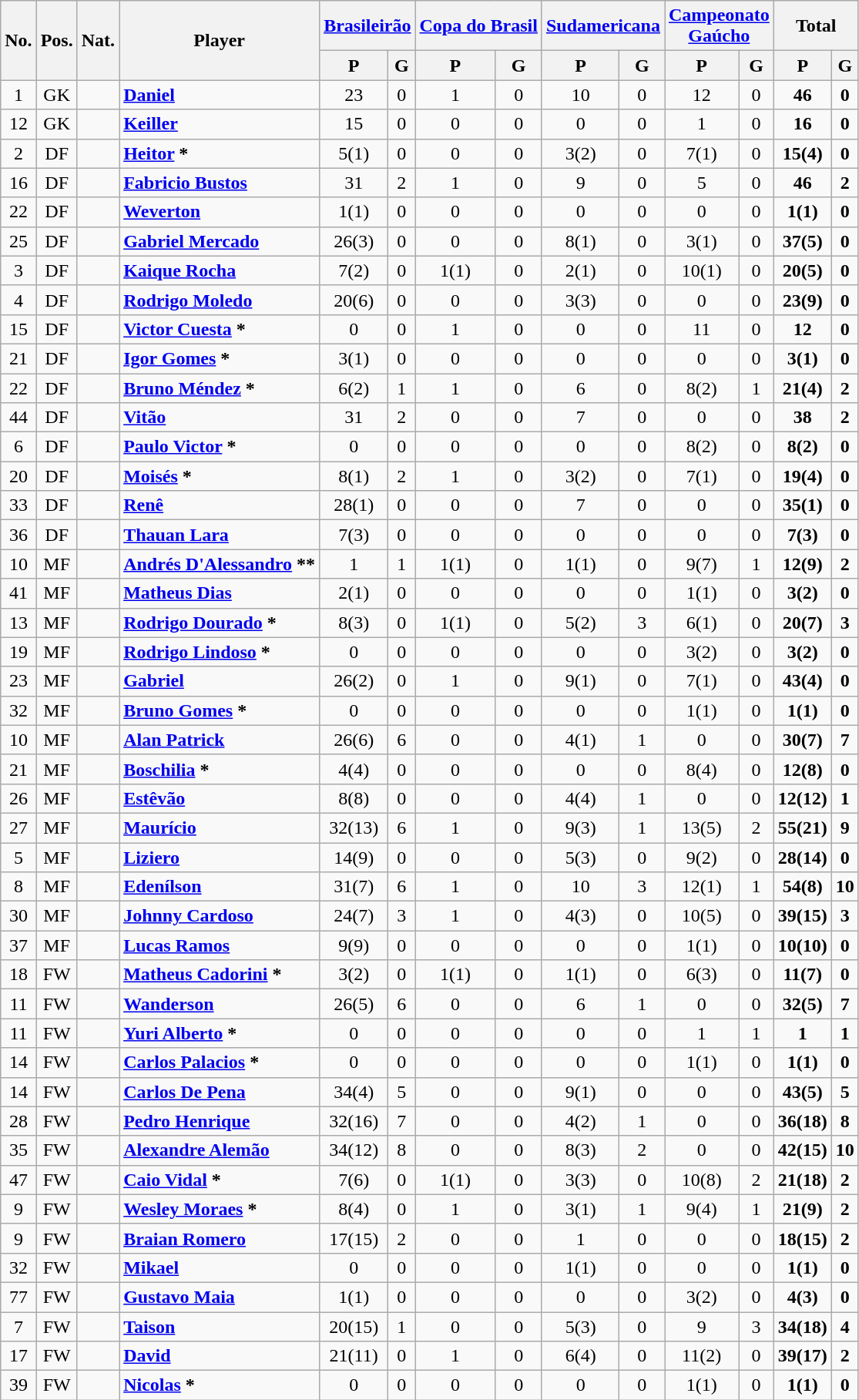<table class="wikitable sortable" style="text-align:center;">
<tr>
<th rowspan="2">No.</th>
<th rowspan="2">Pos.</th>
<th rowspan="2">Nat.</th>
<th rowspan="2">Player</th>
<th colspan="2"><a href='#'>Brasileirão</a></th>
<th colspan="2"><a href='#'>Copa do Brasil</a></th>
<th colspan="2"><a href='#'>Sudamericana</a></th>
<th colspan="2"><a href='#'>Campeonato</a><br><a href='#'>Gaúcho</a></th>
<th colspan="2">Total</th>
</tr>
<tr>
<th>P</th>
<th>G</th>
<th>P</th>
<th>G</th>
<th>P</th>
<th>G</th>
<th>P</th>
<th>G</th>
<th>P</th>
<th>G</th>
</tr>
<tr>
<td>1</td>
<td>GK</td>
<td></td>
<td align="left"><strong><a href='#'>Daniel</a></strong></td>
<td>23</td>
<td>0</td>
<td>1</td>
<td>0</td>
<td>10</td>
<td>0</td>
<td>12</td>
<td>0</td>
<td><strong>46</strong></td>
<td><strong>0</strong></td>
</tr>
<tr>
<td>12</td>
<td>GK</td>
<td></td>
<td align="left"><strong><a href='#'>Keiller</a></strong></td>
<td>15</td>
<td>0</td>
<td>0</td>
<td>0</td>
<td>0</td>
<td>0</td>
<td>1</td>
<td>0</td>
<td><strong>16</strong></td>
<td><strong>0</strong></td>
</tr>
<tr>
<td>2</td>
<td>DF</td>
<td></td>
<td align="left"><strong><a href='#'>Heitor</a> *</strong></td>
<td>5(1)</td>
<td>0</td>
<td>0</td>
<td>0</td>
<td>3(2)</td>
<td>0</td>
<td>7(1)</td>
<td>0</td>
<td><strong>15(4)</strong></td>
<td><strong>0</strong></td>
</tr>
<tr>
<td>16</td>
<td>DF</td>
<td></td>
<td align="left"><strong><a href='#'>Fabricio Bustos</a></strong></td>
<td>31</td>
<td>2</td>
<td>1</td>
<td>0</td>
<td>9</td>
<td>0</td>
<td>5</td>
<td>0</td>
<td><strong>46</strong></td>
<td><strong>2</strong></td>
</tr>
<tr>
<td>22</td>
<td>DF</td>
<td></td>
<td align="left"><strong><a href='#'>Weverton</a></strong></td>
<td>1(1)</td>
<td>0</td>
<td>0</td>
<td>0</td>
<td>0</td>
<td>0</td>
<td>0</td>
<td>0</td>
<td><strong>1(1)</strong></td>
<td><strong>0</strong></td>
</tr>
<tr>
<td>25</td>
<td>DF</td>
<td></td>
<td align="left"><strong><a href='#'>Gabriel Mercado</a></strong></td>
<td>26(3)</td>
<td>0</td>
<td>0</td>
<td>0</td>
<td>8(1)</td>
<td>0</td>
<td>3(1)</td>
<td>0</td>
<td><strong>37(5)</strong></td>
<td><strong>0</strong></td>
</tr>
<tr>
<td>3</td>
<td>DF</td>
<td></td>
<td align="left"><strong><a href='#'>Kaique Rocha</a></strong></td>
<td>7(2)</td>
<td>0</td>
<td>1(1)</td>
<td>0</td>
<td>2(1)</td>
<td>0</td>
<td>10(1)</td>
<td>0</td>
<td><strong>20(5)</strong></td>
<td><strong>0</strong></td>
</tr>
<tr>
<td>4</td>
<td>DF</td>
<td></td>
<td align="left"><strong><a href='#'>Rodrigo Moledo</a></strong></td>
<td>20(6)</td>
<td>0</td>
<td>0</td>
<td>0</td>
<td>3(3)</td>
<td>0</td>
<td>0</td>
<td>0</td>
<td><strong>23(9)</strong></td>
<td><strong>0</strong></td>
</tr>
<tr>
<td>15</td>
<td>DF</td>
<td></td>
<td align="left"><strong><a href='#'>Victor Cuesta</a> *</strong></td>
<td>0</td>
<td>0</td>
<td>1</td>
<td>0</td>
<td>0</td>
<td>0</td>
<td>11</td>
<td>0</td>
<td><strong>12</strong></td>
<td><strong>0</strong></td>
</tr>
<tr>
<td>21</td>
<td>DF</td>
<td></td>
<td align="left"><strong><a href='#'>Igor Gomes</a> *</strong></td>
<td>3(1)</td>
<td>0</td>
<td>0</td>
<td>0</td>
<td>0</td>
<td>0</td>
<td>0</td>
<td>0</td>
<td><strong>3(1)</strong></td>
<td><strong>0</strong></td>
</tr>
<tr>
<td>22</td>
<td>DF</td>
<td></td>
<td align="left"><strong><a href='#'>Bruno Méndez</a> *</strong></td>
<td>6(2)</td>
<td>1</td>
<td>1</td>
<td>0</td>
<td>6</td>
<td>0</td>
<td>8(2)</td>
<td>1</td>
<td><strong>21(4)</strong></td>
<td><strong>2</strong></td>
</tr>
<tr>
<td>44</td>
<td>DF</td>
<td></td>
<td align="left"><strong><a href='#'>Vitão</a></strong></td>
<td>31</td>
<td>2</td>
<td>0</td>
<td>0</td>
<td>7</td>
<td>0</td>
<td>0</td>
<td>0</td>
<td><strong>38</strong></td>
<td><strong>2</strong></td>
</tr>
<tr>
<td>6</td>
<td>DF</td>
<td></td>
<td align="left"><strong><a href='#'>Paulo Victor</a> *</strong></td>
<td>0</td>
<td>0</td>
<td>0</td>
<td>0</td>
<td>0</td>
<td>0</td>
<td>8(2)</td>
<td>0</td>
<td><strong>8(2)</strong></td>
<td><strong>0</strong></td>
</tr>
<tr>
<td>20</td>
<td>DF</td>
<td></td>
<td align="left"><strong><a href='#'>Moisés</a> *</strong></td>
<td>8(1)</td>
<td>2</td>
<td>1</td>
<td>0</td>
<td>3(2)</td>
<td>0</td>
<td>7(1)</td>
<td>0</td>
<td><strong>19(4)</strong></td>
<td><strong>0</strong></td>
</tr>
<tr>
<td>33</td>
<td>DF</td>
<td></td>
<td align="left"><strong><a href='#'>Renê</a></strong></td>
<td>28(1)</td>
<td>0</td>
<td>0</td>
<td>0</td>
<td>7</td>
<td>0</td>
<td>0</td>
<td>0</td>
<td><strong>35(1)</strong></td>
<td><strong>0</strong></td>
</tr>
<tr>
<td>36</td>
<td>DF</td>
<td></td>
<td align="left"><strong><a href='#'>Thauan Lara</a></strong></td>
<td>7(3)</td>
<td>0</td>
<td>0</td>
<td>0</td>
<td>0</td>
<td>0</td>
<td>0</td>
<td>0</td>
<td><strong>7(3)</strong></td>
<td><strong>0</strong></td>
</tr>
<tr>
<td>10</td>
<td>MF</td>
<td></td>
<td align="left"><strong><a href='#'>Andrés D'Alessandro</a> **</strong></td>
<td>1</td>
<td>1</td>
<td>1(1)</td>
<td>0</td>
<td>1(1)</td>
<td>0</td>
<td>9(7)</td>
<td>1</td>
<td><strong>12(9)</strong></td>
<td><strong>2</strong></td>
</tr>
<tr>
<td>41</td>
<td>MF</td>
<td></td>
<td align="left"><strong><a href='#'>Matheus Dias</a></strong></td>
<td>2(1)</td>
<td>0</td>
<td>0</td>
<td>0</td>
<td>0</td>
<td>0</td>
<td>1(1)</td>
<td>0</td>
<td><strong>3(2)</strong></td>
<td><strong>0</strong></td>
</tr>
<tr>
<td>13</td>
<td>MF</td>
<td></td>
<td align="left"><strong><a href='#'>Rodrigo Dourado</a> *</strong></td>
<td>8(3)</td>
<td>0</td>
<td>1(1)</td>
<td>0</td>
<td>5(2)</td>
<td>3</td>
<td>6(1)</td>
<td>0</td>
<td><strong>20(7)</strong></td>
<td><strong>3</strong></td>
</tr>
<tr>
<td>19</td>
<td>MF</td>
<td></td>
<td align="left"><strong><a href='#'>Rodrigo Lindoso</a> *</strong></td>
<td>0</td>
<td>0</td>
<td>0</td>
<td>0</td>
<td>0</td>
<td>0</td>
<td>3(2)</td>
<td>0</td>
<td><strong>3(2)</strong></td>
<td><strong>0</strong></td>
</tr>
<tr>
<td>23</td>
<td>MF</td>
<td></td>
<td align="left"><strong><a href='#'>Gabriel</a></strong></td>
<td>26(2)</td>
<td>0</td>
<td>1</td>
<td>0</td>
<td>9(1)</td>
<td>0</td>
<td>7(1)</td>
<td>0</td>
<td><strong>43(4)</strong></td>
<td><strong>0</strong></td>
</tr>
<tr>
<td>32</td>
<td>MF</td>
<td></td>
<td align="left"><strong><a href='#'>Bruno Gomes</a> *</strong></td>
<td>0</td>
<td>0</td>
<td>0</td>
<td>0</td>
<td>0</td>
<td>0</td>
<td>1(1)</td>
<td>0</td>
<td><strong>1(1)</strong></td>
<td><strong>0</strong></td>
</tr>
<tr>
<td>10</td>
<td>MF</td>
<td></td>
<td align="left"><strong><a href='#'>Alan Patrick</a></strong></td>
<td>26(6)</td>
<td>6</td>
<td>0</td>
<td>0</td>
<td>4(1)</td>
<td>1</td>
<td>0</td>
<td>0</td>
<td><strong>30(7)</strong></td>
<td><strong>7</strong></td>
</tr>
<tr>
<td>21</td>
<td>MF</td>
<td></td>
<td align="left"><strong><a href='#'>Boschilia</a> *</strong></td>
<td>4(4)</td>
<td>0</td>
<td>0</td>
<td>0</td>
<td>0</td>
<td>0</td>
<td>8(4)</td>
<td>0</td>
<td><strong>12(8)</strong></td>
<td><strong>0</strong></td>
</tr>
<tr>
<td>26</td>
<td>MF</td>
<td></td>
<td align="left"><strong><a href='#'>Estêvão</a></strong></td>
<td>8(8)</td>
<td>0</td>
<td>0</td>
<td>0</td>
<td>4(4)</td>
<td>1</td>
<td>0</td>
<td>0</td>
<td><strong>12(12)</strong></td>
<td><strong>1</strong></td>
</tr>
<tr>
<td>27</td>
<td>MF</td>
<td></td>
<td align="left"><strong><a href='#'>Maurício</a></strong></td>
<td>32(13)</td>
<td>6</td>
<td>1</td>
<td>0</td>
<td>9(3)</td>
<td>1</td>
<td>13(5)</td>
<td>2</td>
<td><strong>55(21)</strong></td>
<td><strong>9</strong></td>
</tr>
<tr>
<td>5</td>
<td>MF</td>
<td></td>
<td align="left"><strong><a href='#'>Liziero</a></strong></td>
<td>14(9)</td>
<td>0</td>
<td>0</td>
<td>0</td>
<td>5(3)</td>
<td>0</td>
<td>9(2)</td>
<td>0</td>
<td><strong>28(14)</strong></td>
<td><strong>0</strong></td>
</tr>
<tr>
<td>8</td>
<td>MF</td>
<td></td>
<td align="left"><strong><a href='#'>Edenílson</a></strong></td>
<td>31(7)</td>
<td>6</td>
<td>1</td>
<td>0</td>
<td>10</td>
<td>3</td>
<td>12(1)</td>
<td>1</td>
<td><strong>54(8)</strong></td>
<td><strong>10</strong></td>
</tr>
<tr>
<td>30</td>
<td>MF</td>
<td></td>
<td align="left"><strong><a href='#'>Johnny Cardoso</a></strong></td>
<td>24(7)</td>
<td>3</td>
<td>1</td>
<td>0</td>
<td>4(3)</td>
<td>0</td>
<td>10(5)</td>
<td>0</td>
<td><strong>39(15)</strong></td>
<td><strong>3</strong></td>
</tr>
<tr>
<td>37</td>
<td>MF</td>
<td></td>
<td align="left"><strong><a href='#'>Lucas Ramos</a></strong></td>
<td>9(9)</td>
<td>0</td>
<td>0</td>
<td>0</td>
<td>0</td>
<td>0</td>
<td>1(1)</td>
<td>0</td>
<td><strong>10(10)</strong></td>
<td><strong>0</strong></td>
</tr>
<tr>
<td>18</td>
<td>FW</td>
<td></td>
<td align="left"><strong><a href='#'>Matheus Cadorini</a> *</strong></td>
<td>3(2)</td>
<td>0</td>
<td>1(1)</td>
<td>0</td>
<td>1(1)</td>
<td>0</td>
<td>6(3)</td>
<td>0</td>
<td><strong>11(7)</strong></td>
<td><strong>0</strong></td>
</tr>
<tr>
<td>11</td>
<td>FW</td>
<td></td>
<td align="left"><strong><a href='#'>Wanderson</a></strong></td>
<td>26(5)</td>
<td>6</td>
<td>0</td>
<td>0</td>
<td>6</td>
<td>1</td>
<td>0</td>
<td>0</td>
<td><strong>32(5)</strong></td>
<td><strong>7</strong></td>
</tr>
<tr>
<td>11</td>
<td>FW</td>
<td></td>
<td align="left"><strong><a href='#'>Yuri Alberto</a> *</strong></td>
<td>0</td>
<td>0</td>
<td>0</td>
<td>0</td>
<td>0</td>
<td>0</td>
<td>1</td>
<td>1</td>
<td><strong>1</strong></td>
<td><strong>1</strong></td>
</tr>
<tr>
<td>14</td>
<td>FW</td>
<td></td>
<td align="left"><strong><a href='#'>Carlos Palacios</a> *</strong></td>
<td>0</td>
<td>0</td>
<td>0</td>
<td>0</td>
<td>0</td>
<td>0</td>
<td>1(1)</td>
<td>0</td>
<td><strong>1(1)</strong></td>
<td><strong>0</strong></td>
</tr>
<tr>
<td>14</td>
<td>FW</td>
<td></td>
<td align="left"><strong><a href='#'>Carlos De Pena</a></strong></td>
<td>34(4)</td>
<td>5</td>
<td>0</td>
<td>0</td>
<td>9(1)</td>
<td>0</td>
<td>0</td>
<td>0</td>
<td><strong>43(5)</strong></td>
<td><strong>5</strong></td>
</tr>
<tr>
<td>28</td>
<td>FW</td>
<td></td>
<td align="left"><strong><a href='#'>Pedro Henrique</a></strong></td>
<td>32(16)</td>
<td>7</td>
<td>0</td>
<td>0</td>
<td>4(2)</td>
<td>1</td>
<td>0</td>
<td>0</td>
<td><strong>36(18)</strong></td>
<td><strong>8</strong></td>
</tr>
<tr>
<td>35</td>
<td>FW</td>
<td></td>
<td align="left"><strong><a href='#'>Alexandre Alemão</a></strong></td>
<td>34(12)</td>
<td>8</td>
<td>0</td>
<td>0</td>
<td>8(3)</td>
<td>2</td>
<td>0</td>
<td>0</td>
<td><strong>42(15)</strong></td>
<td><strong>10</strong></td>
</tr>
<tr>
<td>47</td>
<td>FW</td>
<td></td>
<td align="left"><strong><a href='#'>Caio Vidal</a> *</strong></td>
<td>7(6)</td>
<td>0</td>
<td>1(1)</td>
<td>0</td>
<td>3(3)</td>
<td>0</td>
<td>10(8)</td>
<td>2</td>
<td><strong>21(18)</strong></td>
<td><strong>2</strong></td>
</tr>
<tr>
<td>9</td>
<td>FW</td>
<td></td>
<td align="left"><strong><a href='#'>Wesley Moraes</a> *</strong></td>
<td>8(4)</td>
<td>0</td>
<td>1</td>
<td>0</td>
<td>3(1)</td>
<td>1</td>
<td>9(4)</td>
<td>1</td>
<td><strong>21(9)</strong></td>
<td><strong>2</strong></td>
</tr>
<tr>
<td>9</td>
<td>FW</td>
<td></td>
<td align="left"><strong><a href='#'>Braian Romero</a></strong></td>
<td>17(15)</td>
<td>2</td>
<td>0</td>
<td>0</td>
<td>1</td>
<td>0</td>
<td>0</td>
<td>0</td>
<td><strong>18(15)</strong></td>
<td><strong>2</strong></td>
</tr>
<tr>
<td>32</td>
<td>FW</td>
<td></td>
<td align="left"><strong><a href='#'>Mikael</a></strong></td>
<td>0</td>
<td>0</td>
<td>0</td>
<td>0</td>
<td>1(1)</td>
<td>0</td>
<td>0</td>
<td>0</td>
<td><strong>1(1)</strong></td>
<td><strong>0</strong></td>
</tr>
<tr>
<td>77</td>
<td>FW</td>
<td></td>
<td align="left"><strong><a href='#'>Gustavo Maia</a></strong></td>
<td>1(1)</td>
<td>0</td>
<td>0</td>
<td>0</td>
<td>0</td>
<td>0</td>
<td>3(2)</td>
<td>0</td>
<td><strong>4(3)</strong></td>
<td><strong>0</strong></td>
</tr>
<tr>
<td>7</td>
<td>FW</td>
<td></td>
<td align="left"><strong><a href='#'>Taison</a></strong></td>
<td>20(15)</td>
<td>1</td>
<td>0</td>
<td>0</td>
<td>5(3)</td>
<td>0</td>
<td>9</td>
<td>3</td>
<td><strong>34(18)</strong></td>
<td><strong>4</strong></td>
</tr>
<tr>
<td>17</td>
<td>FW</td>
<td></td>
<td align="left"><strong><a href='#'>David</a></strong></td>
<td>21(11)</td>
<td>0</td>
<td>1</td>
<td>0</td>
<td>6(4)</td>
<td>0</td>
<td>11(2)</td>
<td>0</td>
<td><strong>39(17)</strong></td>
<td><strong>2</strong></td>
</tr>
<tr>
<td>39</td>
<td>FW</td>
<td></td>
<td align="left"><strong><a href='#'>Nicolas</a> *</strong></td>
<td>0</td>
<td>0</td>
<td>0</td>
<td>0</td>
<td>0</td>
<td>0</td>
<td>1(1)</td>
<td>0</td>
<td><strong>1(1)</strong></td>
<td><strong>0</strong></td>
</tr>
</table>
